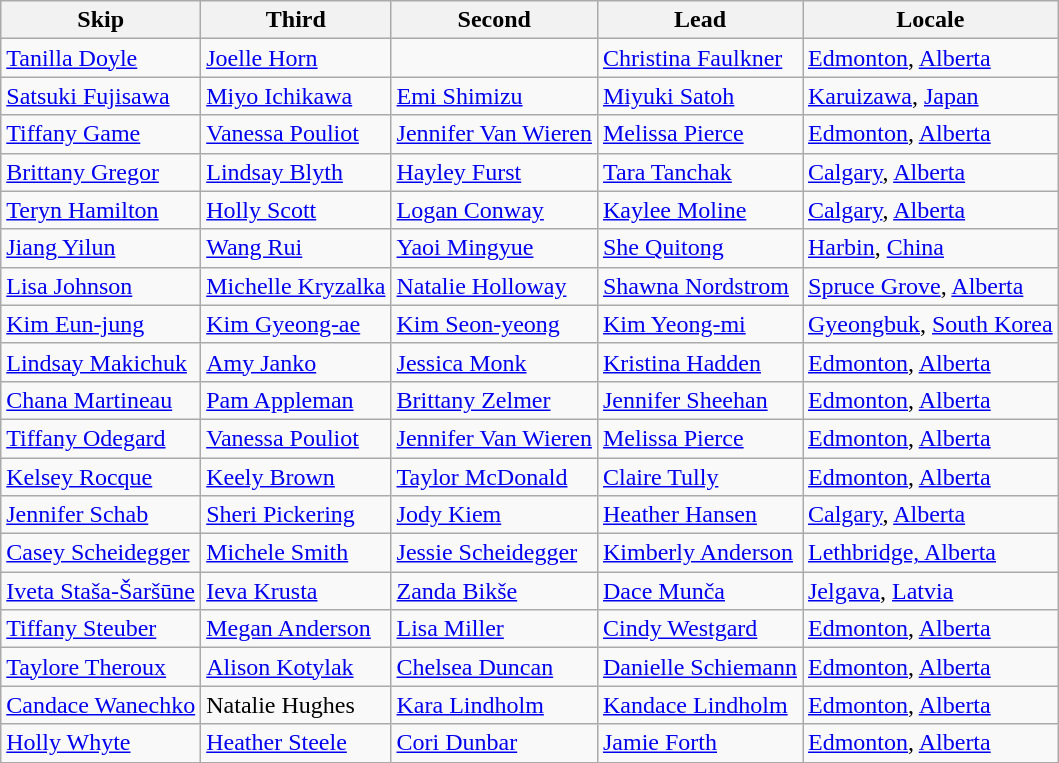<table class=wikitable>
<tr>
<th>Skip</th>
<th>Third</th>
<th>Second</th>
<th>Lead</th>
<th>Locale</th>
</tr>
<tr>
<td><a href='#'>Tanilla Doyle</a></td>
<td><a href='#'>Joelle Horn</a></td>
<td></td>
<td><a href='#'>Christina Faulkner</a></td>
<td> <a href='#'>Edmonton</a>, <a href='#'>Alberta</a></td>
</tr>
<tr>
<td><a href='#'>Satsuki Fujisawa</a></td>
<td><a href='#'>Miyo Ichikawa</a></td>
<td><a href='#'>Emi Shimizu</a></td>
<td><a href='#'>Miyuki Satoh</a></td>
<td> <a href='#'>Karuizawa</a>, <a href='#'>Japan</a></td>
</tr>
<tr>
<td><a href='#'>Tiffany Game</a></td>
<td><a href='#'>Vanessa Pouliot</a></td>
<td><a href='#'>Jennifer Van Wieren</a></td>
<td><a href='#'>Melissa Pierce</a></td>
<td> <a href='#'>Edmonton</a>, <a href='#'>Alberta</a></td>
</tr>
<tr>
<td><a href='#'>Brittany Gregor</a></td>
<td><a href='#'>Lindsay Blyth</a></td>
<td><a href='#'>Hayley Furst</a></td>
<td><a href='#'>Tara Tanchak</a></td>
<td> <a href='#'>Calgary</a>, <a href='#'>Alberta</a></td>
</tr>
<tr>
<td><a href='#'>Teryn Hamilton</a></td>
<td><a href='#'>Holly Scott</a></td>
<td><a href='#'>Logan Conway</a></td>
<td><a href='#'>Kaylee Moline</a></td>
<td> <a href='#'>Calgary</a>, <a href='#'>Alberta</a></td>
</tr>
<tr>
<td><a href='#'>Jiang Yilun</a></td>
<td><a href='#'>Wang Rui</a></td>
<td><a href='#'>Yaoi Mingyue</a></td>
<td><a href='#'>She Quitong</a></td>
<td> <a href='#'>Harbin</a>, <a href='#'>China</a></td>
</tr>
<tr>
<td><a href='#'>Lisa Johnson</a></td>
<td><a href='#'>Michelle Kryzalka</a></td>
<td><a href='#'>Natalie Holloway</a></td>
<td><a href='#'>Shawna Nordstrom</a></td>
<td> <a href='#'>Spruce Grove</a>, <a href='#'>Alberta</a></td>
</tr>
<tr>
<td><a href='#'>Kim Eun-jung</a></td>
<td><a href='#'>Kim Gyeong-ae</a></td>
<td><a href='#'>Kim Seon-yeong</a></td>
<td><a href='#'>Kim Yeong-mi</a></td>
<td> <a href='#'>Gyeongbuk</a>, <a href='#'>South Korea</a></td>
</tr>
<tr>
<td><a href='#'>Lindsay Makichuk</a></td>
<td><a href='#'>Amy Janko</a></td>
<td><a href='#'>Jessica Monk</a></td>
<td><a href='#'>Kristina Hadden</a></td>
<td> <a href='#'>Edmonton</a>, <a href='#'>Alberta</a></td>
</tr>
<tr>
<td><a href='#'>Chana Martineau</a></td>
<td><a href='#'>Pam Appleman</a></td>
<td><a href='#'>Brittany Zelmer</a></td>
<td><a href='#'>Jennifer Sheehan</a></td>
<td> <a href='#'>Edmonton</a>, <a href='#'>Alberta</a></td>
</tr>
<tr>
<td><a href='#'>Tiffany Odegard</a></td>
<td><a href='#'>Vanessa Pouliot</a></td>
<td><a href='#'>Jennifer Van Wieren</a></td>
<td><a href='#'>Melissa Pierce</a></td>
<td> <a href='#'>Edmonton</a>, <a href='#'>Alberta</a></td>
</tr>
<tr>
<td><a href='#'>Kelsey Rocque</a></td>
<td><a href='#'>Keely Brown</a></td>
<td><a href='#'>Taylor McDonald</a></td>
<td><a href='#'>Claire Tully</a></td>
<td> <a href='#'>Edmonton</a>, <a href='#'>Alberta</a></td>
</tr>
<tr>
<td><a href='#'>Jennifer Schab</a></td>
<td><a href='#'>Sheri Pickering</a></td>
<td><a href='#'>Jody Kiem</a></td>
<td><a href='#'>Heather Hansen</a></td>
<td> <a href='#'>Calgary</a>, <a href='#'>Alberta</a></td>
</tr>
<tr>
<td><a href='#'>Casey Scheidegger</a></td>
<td><a href='#'>Michele Smith</a></td>
<td><a href='#'>Jessie Scheidegger</a></td>
<td><a href='#'>Kimberly Anderson</a></td>
<td> <a href='#'>Lethbridge, Alberta</a></td>
</tr>
<tr>
<td><a href='#'>Iveta Staša-Šaršūne</a></td>
<td><a href='#'>Ieva Krusta</a></td>
<td><a href='#'>Zanda Bikše</a></td>
<td><a href='#'>Dace Munča</a></td>
<td> <a href='#'>Jelgava</a>, <a href='#'>Latvia</a></td>
</tr>
<tr>
<td><a href='#'>Tiffany Steuber</a></td>
<td><a href='#'>Megan Anderson</a></td>
<td><a href='#'>Lisa Miller</a></td>
<td><a href='#'>Cindy Westgard</a></td>
<td> <a href='#'>Edmonton</a>, <a href='#'>Alberta</a></td>
</tr>
<tr>
<td><a href='#'>Taylore Theroux</a></td>
<td><a href='#'>Alison Kotylak</a></td>
<td><a href='#'>Chelsea Duncan</a></td>
<td><a href='#'>Danielle Schiemann</a></td>
<td> <a href='#'>Edmonton</a>, <a href='#'>Alberta</a></td>
</tr>
<tr>
<td><a href='#'>Candace Wanechko</a></td>
<td>Natalie Hughes</td>
<td><a href='#'>Kara Lindholm</a></td>
<td><a href='#'>Kandace Lindholm</a></td>
<td> <a href='#'>Edmonton</a>, <a href='#'>Alberta</a></td>
</tr>
<tr>
<td><a href='#'>Holly Whyte</a></td>
<td><a href='#'>Heather Steele</a></td>
<td><a href='#'>Cori Dunbar</a></td>
<td><a href='#'>Jamie Forth</a></td>
<td> <a href='#'>Edmonton</a>, <a href='#'>Alberta</a></td>
</tr>
</table>
